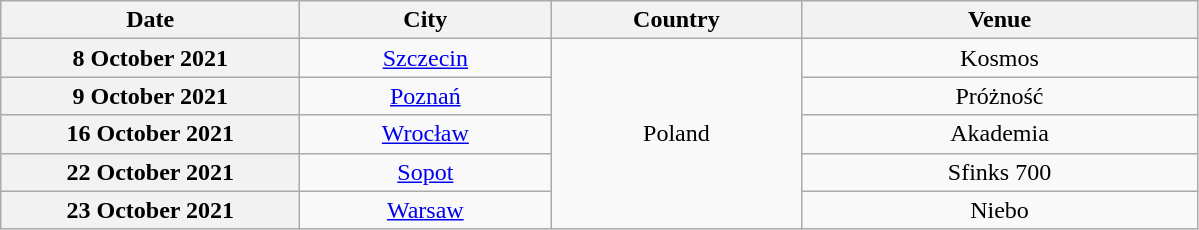<table class="wikitable plainrowheaders" style="text-align:center;">
<tr>
<th scope="col" style="width:12em;">Date</th>
<th scope="col" style="width:10em;">City</th>
<th scope="col" style="width:10em;">Country</th>
<th scope="col" style="width:16em;">Venue</th>
</tr>
<tr>
<th scope="row" style="text-align:center;">8 October 2021</th>
<td><a href='#'>Szczecin</a></td>
<td rowspan="5">Poland</td>
<td>Kosmos</td>
</tr>
<tr>
<th scope="row" style="text-align:center;">9 October 2021</th>
<td><a href='#'>Poznań</a></td>
<td>Próżność</td>
</tr>
<tr>
<th scope="row" style="text-align:center;">16 October 2021</th>
<td><a href='#'>Wrocław</a></td>
<td>Akademia</td>
</tr>
<tr>
<th scope="row" style="text-align:center;">22 October 2021</th>
<td><a href='#'>Sopot</a></td>
<td>Sfinks 700</td>
</tr>
<tr>
<th scope="row" style="text-align:center;">23 October 2021</th>
<td><a href='#'>Warsaw</a></td>
<td>Niebo</td>
</tr>
</table>
